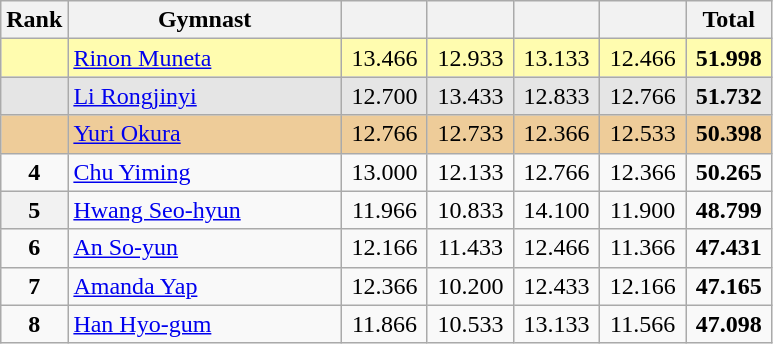<table class="wikitable sortable" style="text-align:center; font-size:100%">
<tr>
<th scope="col" style="width:15px;">Rank</th>
<th scope="col" style="width:175px;">Gymnast</th>
<th scope="col" style="width:50px;"></th>
<th scope="col" style="width:50px;"></th>
<th scope="col" style="width:50px;"></th>
<th scope="col" style="width:50px;"></th>
<th scope="col" style="width:50px;">Total</th>
</tr>
<tr style="background:#fffcaf;">
<td style="text-align:center" scope="row"><strong></strong></td>
<td style="text-align:left;"> <a href='#'>Rinon Muneta</a></td>
<td>13.466</td>
<td>12.933</td>
<td>13.133</td>
<td>12.466</td>
<td><strong>51.998</strong></td>
</tr>
<tr style="background:#e5e5e5;">
<td style="text-align:center" scope="row"><strong></strong></td>
<td style="text-align:left;"> <a href='#'>Li Rongjinyi</a></td>
<td>12.700</td>
<td>13.433</td>
<td>12.833</td>
<td>12.766</td>
<td><strong>51.732</strong></td>
</tr>
<tr style="background:#ec9;">
<td style="text-align:center" scope="row"><strong></strong></td>
<td style="text-align:left;"> <a href='#'>Yuri Okura</a></td>
<td>12.766</td>
<td>12.733</td>
<td>12.366</td>
<td>12.533</td>
<td><strong>50.398</strong></td>
</tr>
<tr>
<td scope="row" style="text-align:center;"><strong>4</strong></td>
<td style="text-align:left;"> <a href='#'>Chu Yiming</a></td>
<td>13.000</td>
<td>12.133</td>
<td>12.766</td>
<td>12.366</td>
<td><strong>50.265</strong></td>
</tr>
<tr>
<th scope="row" style="text-align:center"><strong>5</strong></th>
<td style="text-align:left;"> <a href='#'>Hwang Seo-hyun</a></td>
<td>11.966</td>
<td>10.833</td>
<td>14.100</td>
<td>11.900</td>
<td><strong>48.799</strong></td>
</tr>
<tr>
<td scope="row" style="text-align:center;"><strong>6</strong></td>
<td style="text-align:left;"> <a href='#'>An So-yun</a></td>
<td>12.166</td>
<td>11.433</td>
<td>12.466</td>
<td>11.366</td>
<td><strong>47.431</strong></td>
</tr>
<tr>
<td scope="row" style="text-align:center;"><strong>7</strong></td>
<td style="text-align:left;"> <a href='#'>Amanda Yap</a></td>
<td>12.366</td>
<td>10.200</td>
<td>12.433</td>
<td>12.166</td>
<td><strong>47.165</strong></td>
</tr>
<tr>
<td scope="row" style="text-align:center;"><strong>8</strong></td>
<td style="text-align:left;"> <a href='#'>Han Hyo-gum</a></td>
<td>11.866</td>
<td>10.533</td>
<td>13.133</td>
<td>11.566</td>
<td><strong>47.098</strong></td>
</tr>
</table>
